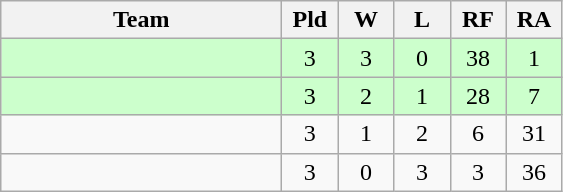<table class="wikitable" style="text-align: center;">
<tr>
<th width="180">Team</th>
<th width="30">Pld</th>
<th width="30">W</th>
<th width="30">L</th>
<th width="30">RF</th>
<th width="30">RA</th>
</tr>
<tr bgcolor=ccffcc>
<td style="text-align:left"></td>
<td>3</td>
<td>3</td>
<td>0</td>
<td>38</td>
<td>1</td>
</tr>
<tr bgcolor=ccffcc>
<td style="text-align:left"></td>
<td>3</td>
<td>2</td>
<td>1</td>
<td>28</td>
<td>7</td>
</tr>
<tr>
<td style="text-align:left"></td>
<td>3</td>
<td>1</td>
<td>2</td>
<td>6</td>
<td>31</td>
</tr>
<tr>
<td style="text-align:left"></td>
<td>3</td>
<td>0</td>
<td>3</td>
<td>3</td>
<td>36</td>
</tr>
</table>
